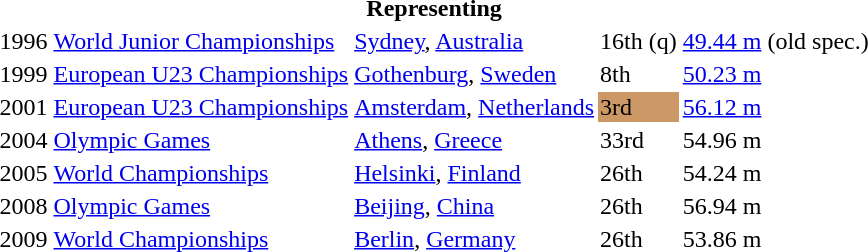<table>
<tr>
<th colspan="5">Representing </th>
</tr>
<tr>
<td>1996</td>
<td><a href='#'>World Junior Championships</a></td>
<td><a href='#'>Sydney</a>, <a href='#'>Australia</a></td>
<td>16th (q)</td>
<td><a href='#'>49.44 m</a> (old spec.)</td>
</tr>
<tr>
<td>1999</td>
<td><a href='#'>European U23 Championships</a></td>
<td><a href='#'>Gothenburg</a>, <a href='#'>Sweden</a></td>
<td>8th</td>
<td><a href='#'>50.23 m</a></td>
</tr>
<tr>
<td>2001</td>
<td><a href='#'>European U23 Championships</a></td>
<td><a href='#'>Amsterdam</a>, <a href='#'>Netherlands</a></td>
<td bgcolor=cc9966>3rd</td>
<td><a href='#'>56.12 m</a></td>
</tr>
<tr>
<td>2004</td>
<td><a href='#'>Olympic Games</a></td>
<td><a href='#'>Athens</a>, <a href='#'>Greece</a></td>
<td>33rd</td>
<td>54.96 m</td>
</tr>
<tr>
<td>2005</td>
<td><a href='#'>World Championships</a></td>
<td><a href='#'>Helsinki</a>, <a href='#'>Finland</a></td>
<td>26th</td>
<td>54.24 m</td>
</tr>
<tr>
<td>2008</td>
<td><a href='#'>Olympic Games</a></td>
<td><a href='#'>Beijing</a>, <a href='#'>China</a></td>
<td>26th</td>
<td>56.94 m</td>
</tr>
<tr>
<td>2009</td>
<td><a href='#'>World Championships</a></td>
<td><a href='#'>Berlin</a>, <a href='#'>Germany</a></td>
<td>26th</td>
<td>53.86 m</td>
</tr>
</table>
